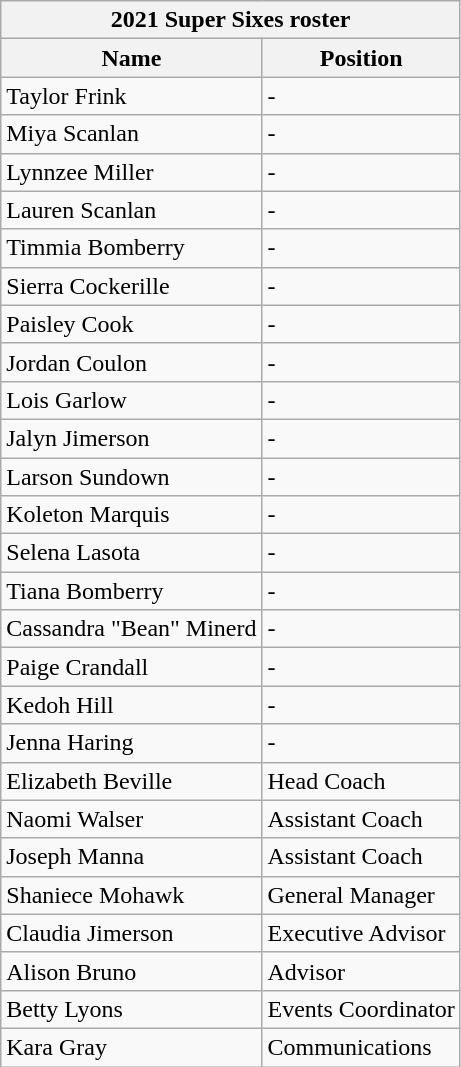<table class="wikitable collapsible collapsed">
<tr>
<th colspan="2">2021 Super Sixes roster</th>
</tr>
<tr>
<th>Name</th>
<th>Position</th>
</tr>
<tr>
<td>Taylor Frink</td>
<td>-</td>
</tr>
<tr>
<td>Miya Scanlan</td>
<td>-</td>
</tr>
<tr>
<td>Lynnzee Miller</td>
<td>-</td>
</tr>
<tr>
<td>Lauren Scanlan</td>
<td>-</td>
</tr>
<tr>
<td>Timmia Bomberry</td>
<td>-</td>
</tr>
<tr>
<td>Sierra Cockerille</td>
<td>-</td>
</tr>
<tr>
<td>Paisley Cook</td>
<td>-</td>
</tr>
<tr>
<td>Jordan Coulon</td>
<td>-</td>
</tr>
<tr>
<td>Lois Garlow</td>
<td>-</td>
</tr>
<tr>
<td>Jalyn Jimerson</td>
<td>-</td>
</tr>
<tr>
<td>Larson Sundown</td>
<td>-</td>
</tr>
<tr>
<td>Koleton Marquis</td>
<td>-</td>
</tr>
<tr>
<td>Selena Lasota</td>
<td>-</td>
</tr>
<tr>
<td>Tiana Bomberry</td>
<td>-</td>
</tr>
<tr>
<td>Cassandra "Bean" Minerd</td>
<td>-</td>
</tr>
<tr>
<td>Paige Crandall</td>
<td>-</td>
</tr>
<tr>
<td>Kedoh Hill</td>
<td>-</td>
</tr>
<tr>
<td>Jenna Haring</td>
<td>-</td>
</tr>
<tr>
<td>Elizabeth Beville</td>
<td>Head Coach</td>
</tr>
<tr>
<td>Naomi Walser</td>
<td>Assistant Coach</td>
</tr>
<tr>
<td>Joseph Manna</td>
<td>Assistant Coach</td>
</tr>
<tr>
<td>Shaniece Mohawk</td>
<td>General Manager</td>
</tr>
<tr>
<td>Claudia Jimerson</td>
<td>Executive Advisor</td>
</tr>
<tr>
<td>Alison Bruno</td>
<td>Advisor</td>
</tr>
<tr>
<td>Betty Lyons</td>
<td>Events Coordinator</td>
</tr>
<tr>
<td>Kara Gray</td>
<td>Communications</td>
</tr>
</table>
